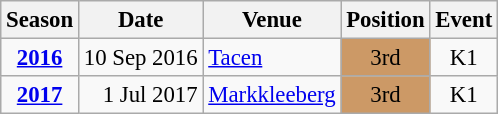<table class="wikitable" style="text-align:center; font-size:95%;">
<tr>
<th>Season</th>
<th>Date</th>
<th>Venue</th>
<th>Position</th>
<th>Event</th>
</tr>
<tr>
<td><strong><a href='#'>2016</a></strong></td>
<td align=right>10 Sep 2016</td>
<td align=left><a href='#'>Tacen</a></td>
<td bgcolor=cc9966>3rd</td>
<td>K1</td>
</tr>
<tr>
<td><strong><a href='#'>2017</a></strong></td>
<td align=right>1 Jul 2017</td>
<td align=left><a href='#'>Markkleeberg</a></td>
<td bgcolor=cc9966>3rd</td>
<td>K1</td>
</tr>
</table>
